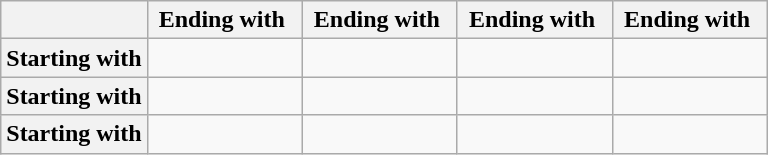<table class="wikitable">
<tr>
<th></th>
<th> Ending with  </th>
<th> Ending with  </th>
<th> Ending with  </th>
<th> Ending with  </th>
</tr>
<tr>
<th>Starting with </th>
<td align=center></td>
<td> </td>
<td> </td>
<td> </td>
</tr>
<tr>
<th>Starting with </th>
<td> </td>
<td align=center></td>
<td> </td>
<td> </td>
</tr>
<tr>
<th>Starting with </th>
<td align=center></td>
<td align=center></td>
<td align=center></td>
<td align=center></td>
</tr>
</table>
